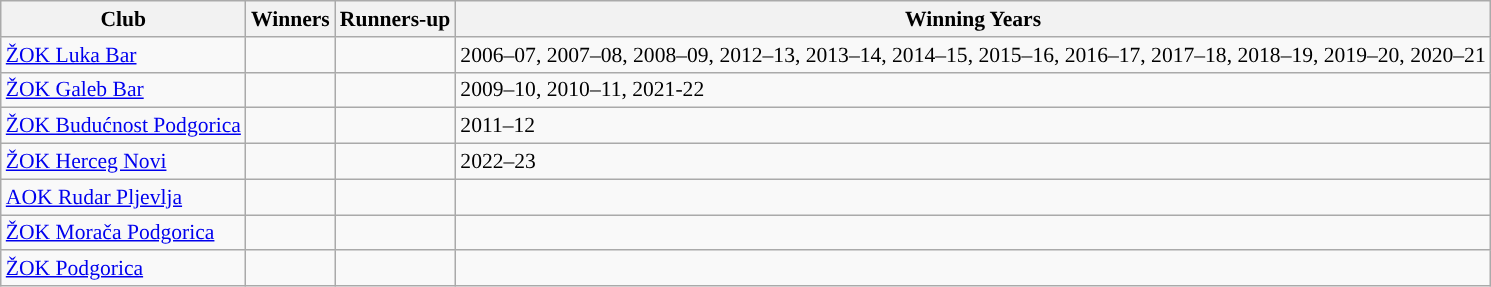<table class="wikitable" style="font-size:90%">
<tr>
<th>Club</th>
<th>Winners</th>
<th>Runners-up</th>
<th>Winning Years</th>
</tr>
<tr>
<td><a href='#'>ŽOK Luka Bar</a></td>
<td></td>
<td></td>
<td>2006–07, 2007–08, 2008–09, 2012–13, 2013–14, 2014–15, 2015–16, 2016–17, 2017–18, 2018–19, 2019–20, 2020–21</td>
</tr>
<tr>
<td><a href='#'>ŽOK Galeb Bar</a></td>
<td></td>
<td></td>
<td>2009–10, 2010–11, 2021-22</td>
</tr>
<tr>
<td><a href='#'>ŽOK Budućnost Podgorica</a></td>
<td></td>
<td></td>
<td>2011–12</td>
</tr>
<tr>
<td><a href='#'>ŽOK Herceg Novi</a></td>
<td></td>
<td></td>
<td>2022–23</td>
</tr>
<tr>
<td><a href='#'>AOK Rudar Pljevlja</a></td>
<td></td>
<td></td>
<td></td>
</tr>
<tr>
<td><a href='#'>ŽOK Morača Podgorica</a></td>
<td></td>
<td></td>
<td></td>
</tr>
<tr>
<td><a href='#'>ŽOK Podgorica</a></td>
<td></td>
<td></td>
<td></td>
</tr>
</table>
